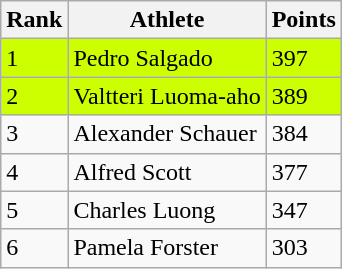<table class="wikitable">
<tr>
<th>Rank</th>
<th>Athlete</th>
<th>Points</th>
</tr>
<tr>
<td style="background:#CCFF00">1</td>
<td style="background:#CCFF00"> Pedro Salgado</td>
<td style="background:#CCFF00">397</td>
</tr>
<tr>
<td style="background:#CCFF00">2</td>
<td style="background:#CCFF00"> Valtteri Luoma-aho</td>
<td style="background:#CCFF00">389</td>
</tr>
<tr>
<td>3</td>
<td> Alexander Schauer</td>
<td>384</td>
</tr>
<tr>
<td>4</td>
<td> Alfred Scott</td>
<td>377</td>
</tr>
<tr>
<td>5</td>
<td> Charles Luong</td>
<td>347</td>
</tr>
<tr>
<td>6</td>
<td> Pamela Forster</td>
<td>303</td>
</tr>
</table>
